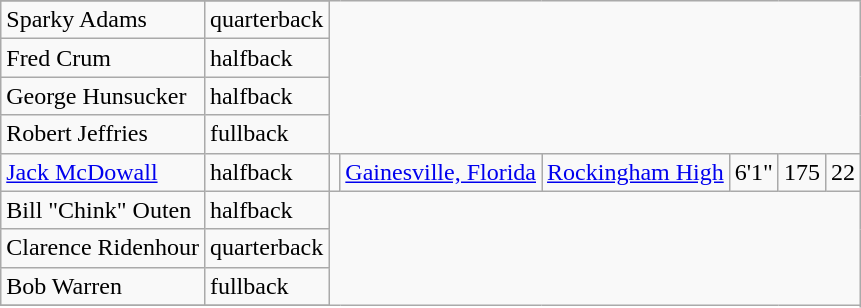<table class="wikitable">
<tr>
</tr>
<tr>
<td>Sparky Adams</td>
<td>quarterback</td>
</tr>
<tr>
<td>Fred Crum</td>
<td>halfback</td>
</tr>
<tr>
<td>George Hunsucker</td>
<td>halfback</td>
</tr>
<tr>
<td>Robert Jeffries</td>
<td>fullback</td>
</tr>
<tr>
<td><a href='#'>Jack McDowall</a></td>
<td>halfback</td>
<td></td>
<td><a href='#'>Gainesville, Florida</a></td>
<td><a href='#'>Rockingham High</a></td>
<td>6'1"</td>
<td>175</td>
<td>22</td>
</tr>
<tr>
<td>Bill "Chink" Outen</td>
<td>halfback</td>
</tr>
<tr>
<td>Clarence Ridenhour</td>
<td>quarterback</td>
</tr>
<tr>
<td>Bob Warren</td>
<td>fullback</td>
</tr>
<tr>
</tr>
</table>
